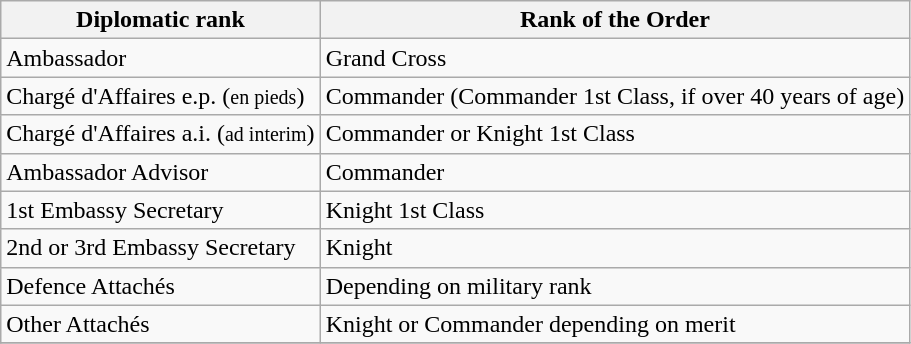<table class="wikitable">
<tr>
<th>Diplomatic rank</th>
<th>Rank of the Order</th>
</tr>
<tr>
<td>Ambassador</td>
<td>Grand Cross</td>
</tr>
<tr>
<td>Chargé d'Affaires e.p. (<small>en pieds</small>)</td>
<td>Commander (Commander 1st Class, if over 40 years of age)</td>
</tr>
<tr>
<td>Chargé d'Affaires a.i.  (<small>ad interim</small>)</td>
<td>Commander or Knight 1st Class</td>
</tr>
<tr>
<td>Ambassador Advisor</td>
<td>Commander</td>
</tr>
<tr>
<td>1st Embassy Secretary</td>
<td>Knight 1st Class</td>
</tr>
<tr>
<td>2nd or 3rd Embassy Secretary</td>
<td>Knight</td>
</tr>
<tr>
<td>Defence Attachés</td>
<td>Depending on military rank</td>
</tr>
<tr>
<td>Other Attachés</td>
<td>Knight or Commander depending on merit</td>
</tr>
<tr>
</tr>
</table>
